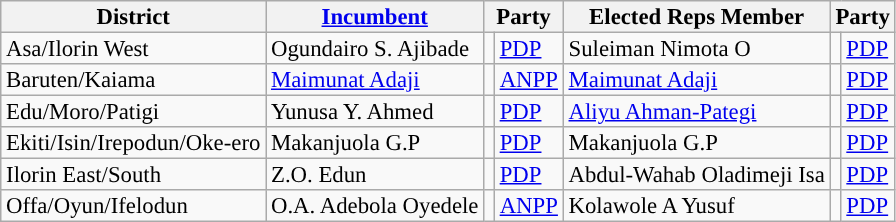<table class="sortable wikitable" style="font-size:95%;line-height:14px;">
<tr>
<th class="unsortable">District</th>
<th class="unsortable"><a href='#'>Incumbent</a></th>
<th colspan="2">Party</th>
<th class="unsortable">Elected Reps Member</th>
<th colspan="2">Party</th>
</tr>
<tr>
<td>Asa/Ilorin West</td>
<td>Ogundairo S. Ajibade</td>
<td style="background:"></td>
<td><a href='#'>PDP</a></td>
<td>Suleiman Nimota O</td>
<td style="background:"></td>
<td><a href='#'>PDP</a></td>
</tr>
<tr>
<td>Baruten/Kaiama</td>
<td><a href='#'>Maimunat Adaji</a></td>
<td style="background:"></td>
<td><a href='#'>ANPP</a></td>
<td><a href='#'>Maimunat Adaji</a></td>
<td style="background:"></td>
<td><a href='#'>PDP</a></td>
</tr>
<tr>
<td>Edu/Moro/Patigi</td>
<td>Yunusa Y. Ahmed</td>
<td style="background:"></td>
<td><a href='#'>PDP</a></td>
<td><a href='#'>Aliyu Ahman-Pategi</a></td>
<td style="background:"></td>
<td><a href='#'>PDP</a></td>
</tr>
<tr>
<td>Ekiti/Isin/Irepodun/Oke-ero</td>
<td>Makanjuola G.P</td>
<td style="background:"></td>
<td><a href='#'>PDP</a></td>
<td>Makanjuola G.P</td>
<td style="background:"></td>
<td><a href='#'>PDP</a></td>
</tr>
<tr>
<td>Ilorin East/South</td>
<td>Z.O. Edun</td>
<td style="background:"></td>
<td><a href='#'>PDP</a></td>
<td>Abdul-Wahab Oladimeji Isa</td>
<td style="background:"></td>
<td><a href='#'>PDP</a></td>
</tr>
<tr>
<td>Offa/Oyun/Ifelodun</td>
<td>O.A. Adebola Oyedele</td>
<td style="background:"></td>
<td><a href='#'>ANPP</a></td>
<td>Kolawole A Yusuf</td>
<td style="background:"></td>
<td><a href='#'>PDP</a></td>
</tr>
</table>
